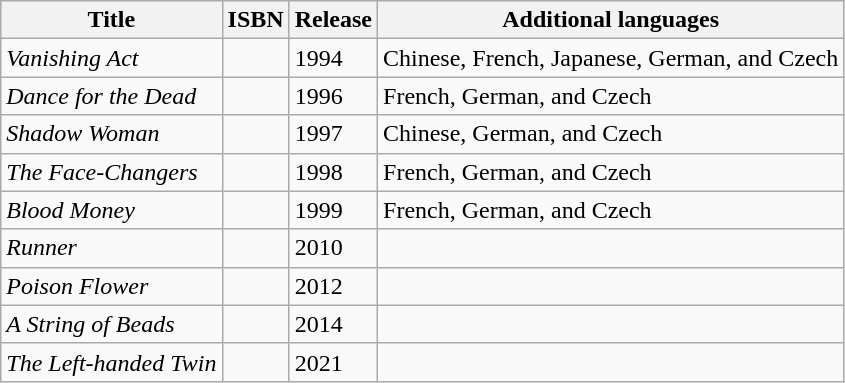<table class="wikitable">
<tr>
<th>Title</th>
<th>ISBN</th>
<th>Release</th>
<th>Additional languages</th>
</tr>
<tr>
<td><em>Vanishing Act</em></td>
<td></td>
<td>1994</td>
<td>Chinese, French, Japanese, German, and Czech</td>
</tr>
<tr>
<td><em>Dance for the Dead</em></td>
<td></td>
<td>1996</td>
<td>French, German, and Czech</td>
</tr>
<tr>
<td><em>Shadow Woman</em></td>
<td></td>
<td>1997</td>
<td>Chinese, German, and Czech</td>
</tr>
<tr>
<td><em>The Face-Changers</em></td>
<td></td>
<td>1998</td>
<td>French, German, and Czech</td>
</tr>
<tr>
<td><em>Blood Money</em></td>
<td></td>
<td>1999</td>
<td>French, German, and Czech</td>
</tr>
<tr>
<td><em>Runner</em></td>
<td></td>
<td>2010</td>
<td></td>
</tr>
<tr>
<td><em>Poison Flower</em></td>
<td></td>
<td>2012</td>
<td></td>
</tr>
<tr>
<td><em>A String of Beads</em></td>
<td></td>
<td>2014</td>
<td></td>
</tr>
<tr>
<td><em>The Left-handed Twin</em></td>
<td></td>
<td>2021</td>
<td></td>
</tr>
</table>
